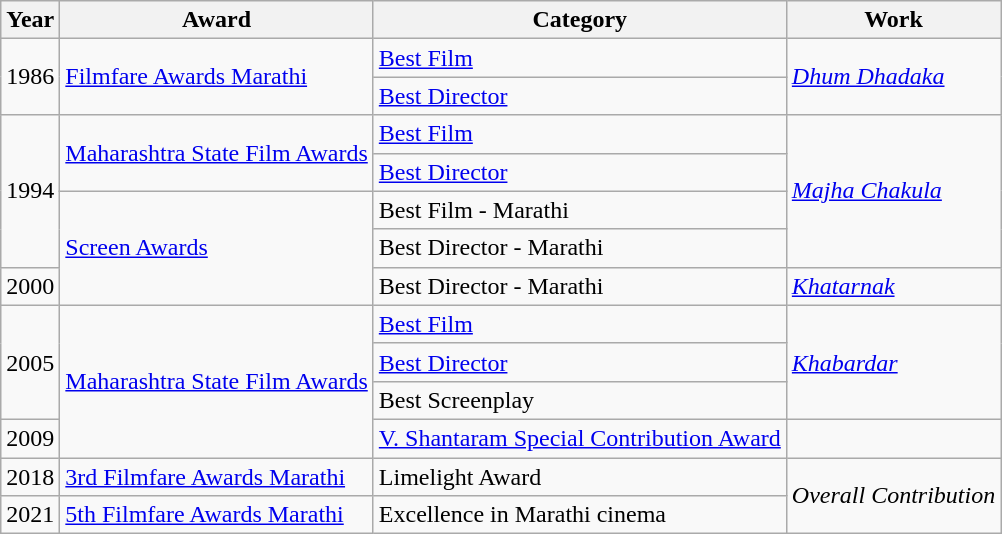<table class="wikitable">
<tr>
<th>Year</th>
<th>Award</th>
<th>Category</th>
<th>Work</th>
</tr>
<tr>
<td rowspan="2">1986</td>
<td rowspan="2"><a href='#'>Filmfare Awards Marathi</a></td>
<td><a href='#'>Best Film</a></td>
<td rowspan="2"><em><a href='#'>Dhum Dhadaka</a></em></td>
</tr>
<tr>
<td><a href='#'>Best Director</a></td>
</tr>
<tr>
<td rowspan="4">1994</td>
<td rowspan="2"><a href='#'>Maharashtra State Film Awards</a></td>
<td><a href='#'>Best Film</a></td>
<td rowspan="4"><em><a href='#'>Majha Chakula</a></em></td>
</tr>
<tr>
<td><a href='#'>Best Director</a></td>
</tr>
<tr>
<td rowspan="3"><a href='#'>Screen Awards</a></td>
<td>Best Film - Marathi</td>
</tr>
<tr>
<td>Best Director - Marathi</td>
</tr>
<tr>
<td>2000</td>
<td>Best Director - Marathi</td>
<td><em><a href='#'>Khatarnak</a></em></td>
</tr>
<tr>
<td rowspan="3">2005</td>
<td rowspan="4"><a href='#'>Maharashtra State Film Awards</a></td>
<td><a href='#'>Best Film</a></td>
<td rowspan="3"><em><a href='#'>Khabardar</a></em></td>
</tr>
<tr>
<td><a href='#'>Best Director</a></td>
</tr>
<tr>
<td>Best Screenplay</td>
</tr>
<tr>
<td>2009</td>
<td><a href='#'>V. Shantaram Special Contribution Award</a></td>
<td></td>
</tr>
<tr>
<td>2018</td>
<td><a href='#'>3rd Filmfare Awards Marathi</a></td>
<td>Limelight Award</td>
<td rowspan="2"><em>Overall Contribution</em></td>
</tr>
<tr>
<td>2021</td>
<td><a href='#'>5th Filmfare Awards Marathi</a></td>
<td>Excellence in Marathi cinema</td>
</tr>
</table>
